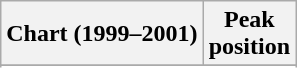<table class="wikitable sortable plainrowheaders">
<tr>
<th>Chart (1999–2001)</th>
<th>Peak<br>position</th>
</tr>
<tr>
</tr>
<tr>
</tr>
<tr>
</tr>
<tr>
</tr>
<tr>
</tr>
<tr>
</tr>
<tr>
</tr>
<tr>
</tr>
</table>
